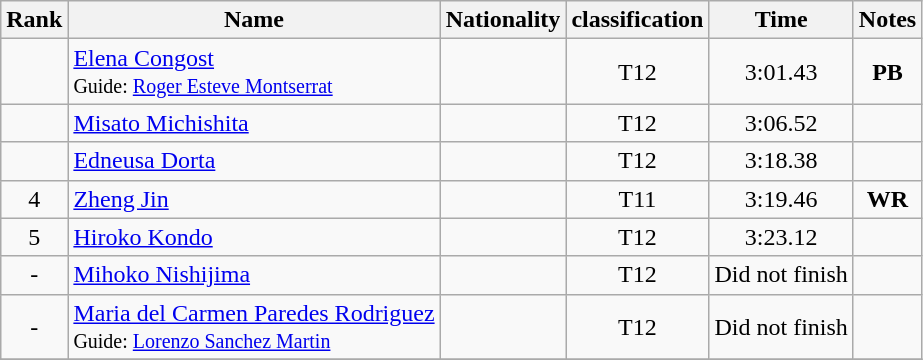<table class="wikitable sortable" style="text-align:center">
<tr>
<th>Rank</th>
<th>Name</th>
<th>Nationality</th>
<th>classification</th>
<th>Time</th>
<th>Notes</th>
</tr>
<tr>
<td></td>
<td align=left><a href='#'>Elena Congost</a><br><small>Guide: <a href='#'>Roger Esteve Montserrat</a></small></td>
<td align=left></td>
<td>T12</td>
<td>3:01.43</td>
<td><strong>PB</strong></td>
</tr>
<tr>
<td></td>
<td align=left><a href='#'>Misato Michishita</a></td>
<td align=left></td>
<td>T12</td>
<td>3:06.52</td>
<td></td>
</tr>
<tr>
<td></td>
<td align=left><a href='#'>Edneusa Dorta</a></td>
<td align=left></td>
<td>T12</td>
<td>3:18.38</td>
<td></td>
</tr>
<tr>
<td>4</td>
<td align=left><a href='#'>Zheng Jin</a></td>
<td align=left></td>
<td>T11</td>
<td>3:19.46</td>
<td><strong>WR</strong></td>
</tr>
<tr>
<td>5</td>
<td align=left><a href='#'>Hiroko Kondo</a></td>
<td align=left></td>
<td>T12</td>
<td>3:23.12</td>
<td></td>
</tr>
<tr>
<td>-</td>
<td align=left><a href='#'>Mihoko Nishijima</a></td>
<td align=left></td>
<td>T12</td>
<td>Did not finish</td>
<td></td>
</tr>
<tr>
<td>-</td>
<td align=left><a href='#'>Maria del Carmen Paredes Rodriguez</a><br><small>Guide: <a href='#'>Lorenzo Sanchez Martin</a></small></td>
<td align=left></td>
<td>T12</td>
<td>Did not finish</td>
<td></td>
</tr>
<tr>
</tr>
</table>
